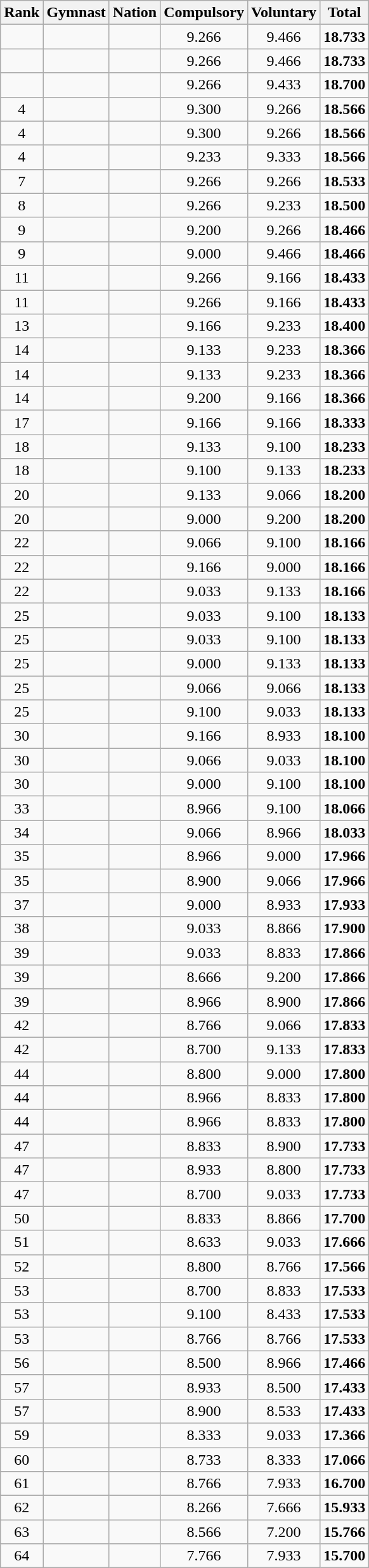<table class="wikitable sortable" style="text-align:center">
<tr>
<th>Rank</th>
<th>Gymnast</th>
<th>Nation</th>
<th>Compulsory</th>
<th>Voluntary</th>
<th>Total</th>
</tr>
<tr>
<td></td>
<td align=left></td>
<td align=left></td>
<td>9.266</td>
<td>9.466</td>
<td><strong>18.733</strong></td>
</tr>
<tr>
<td></td>
<td align=left></td>
<td align=left></td>
<td>9.266</td>
<td>9.466</td>
<td><strong>18.733</strong></td>
</tr>
<tr>
<td></td>
<td align=left></td>
<td align=left></td>
<td>9.266</td>
<td>9.433</td>
<td><strong>18.700</strong></td>
</tr>
<tr>
<td>4</td>
<td align=left></td>
<td align=left></td>
<td>9.300</td>
<td>9.266</td>
<td><strong>18.566</strong></td>
</tr>
<tr>
<td>4</td>
<td align=left></td>
<td align=left></td>
<td>9.300</td>
<td>9.266</td>
<td><strong>18.566</strong></td>
</tr>
<tr>
<td>4</td>
<td align=left></td>
<td align=left></td>
<td>9.233</td>
<td>9.333</td>
<td><strong>18.566</strong></td>
</tr>
<tr>
<td>7</td>
<td align=left></td>
<td align=left></td>
<td>9.266</td>
<td>9.266</td>
<td><strong>18.533</strong></td>
</tr>
<tr>
<td>8</td>
<td align=left></td>
<td align=left></td>
<td>9.266</td>
<td>9.233</td>
<td><strong>18.500</strong></td>
</tr>
<tr>
<td>9</td>
<td align=left></td>
<td align=left></td>
<td>9.200</td>
<td>9.266</td>
<td><strong>18.466</strong></td>
</tr>
<tr>
<td>9</td>
<td align=left></td>
<td align=left></td>
<td>9.000</td>
<td>9.466</td>
<td><strong>18.466</strong></td>
</tr>
<tr>
<td>11</td>
<td align=left></td>
<td align=left></td>
<td>9.266</td>
<td>9.166</td>
<td><strong>18.433</strong></td>
</tr>
<tr>
<td>11</td>
<td align=left></td>
<td align=left></td>
<td>9.266</td>
<td>9.166</td>
<td><strong>18.433</strong></td>
</tr>
<tr>
<td>13</td>
<td align=left></td>
<td align=left></td>
<td>9.166</td>
<td>9.233</td>
<td><strong>18.400</strong></td>
</tr>
<tr>
<td>14</td>
<td align=left></td>
<td align=left></td>
<td>9.133</td>
<td>9.233</td>
<td><strong>18.366</strong></td>
</tr>
<tr>
<td>14</td>
<td align=left></td>
<td align=left></td>
<td>9.133</td>
<td>9.233</td>
<td><strong>18.366</strong></td>
</tr>
<tr>
<td>14</td>
<td align=left></td>
<td align=left></td>
<td>9.200</td>
<td>9.166</td>
<td><strong>18.366</strong></td>
</tr>
<tr>
<td>17</td>
<td align=left></td>
<td align=left></td>
<td>9.166</td>
<td>9.166</td>
<td><strong>18.333</strong></td>
</tr>
<tr>
<td>18</td>
<td align=left></td>
<td align=left></td>
<td>9.133</td>
<td>9.100</td>
<td><strong>18.233</strong></td>
</tr>
<tr>
<td>18</td>
<td align=left></td>
<td align=left></td>
<td>9.100</td>
<td>9.133</td>
<td><strong>18.233</strong></td>
</tr>
<tr>
<td>20</td>
<td align=left></td>
<td align=left></td>
<td>9.133</td>
<td>9.066</td>
<td><strong>18.200</strong></td>
</tr>
<tr>
<td>20</td>
<td align=left></td>
<td align=left></td>
<td>9.000</td>
<td>9.200</td>
<td><strong>18.200</strong></td>
</tr>
<tr>
<td>22</td>
<td align=left></td>
<td align=left></td>
<td>9.066</td>
<td>9.100</td>
<td><strong>18.166</strong></td>
</tr>
<tr>
<td>22</td>
<td align=left></td>
<td align=left></td>
<td>9.166</td>
<td>9.000</td>
<td><strong>18.166</strong></td>
</tr>
<tr>
<td>22</td>
<td align=left></td>
<td align=left></td>
<td>9.033</td>
<td>9.133</td>
<td><strong>18.166</strong></td>
</tr>
<tr>
<td>25</td>
<td align=left></td>
<td align=left></td>
<td>9.033</td>
<td>9.100</td>
<td><strong>18.133</strong></td>
</tr>
<tr>
<td>25</td>
<td align=left></td>
<td align=left></td>
<td>9.033</td>
<td>9.100</td>
<td><strong>18.133</strong></td>
</tr>
<tr>
<td>25</td>
<td align=left></td>
<td align=left></td>
<td>9.000</td>
<td>9.133</td>
<td><strong>18.133</strong></td>
</tr>
<tr>
<td>25</td>
<td align=left></td>
<td align=left></td>
<td>9.066</td>
<td>9.066</td>
<td><strong>18.133</strong></td>
</tr>
<tr>
<td>25</td>
<td align=left></td>
<td align=left></td>
<td>9.100</td>
<td>9.033</td>
<td><strong>18.133</strong></td>
</tr>
<tr>
<td>30</td>
<td align=left></td>
<td align=left></td>
<td>9.166</td>
<td>8.933</td>
<td><strong>18.100</strong></td>
</tr>
<tr>
<td>30</td>
<td align=left></td>
<td align=left></td>
<td>9.066</td>
<td>9.033</td>
<td><strong>18.100</strong></td>
</tr>
<tr>
<td>30</td>
<td align=left></td>
<td align=left></td>
<td>9.000</td>
<td>9.100</td>
<td><strong>18.100</strong></td>
</tr>
<tr>
<td>33</td>
<td align=left></td>
<td align=left></td>
<td>8.966</td>
<td>9.100</td>
<td><strong>18.066</strong></td>
</tr>
<tr>
<td>34</td>
<td align=left></td>
<td align=left></td>
<td>9.066</td>
<td>8.966</td>
<td><strong>18.033</strong></td>
</tr>
<tr>
<td>35</td>
<td align=left></td>
<td align=left></td>
<td>8.966</td>
<td>9.000</td>
<td><strong>17.966</strong></td>
</tr>
<tr>
<td>35</td>
<td align=left></td>
<td align=left></td>
<td>8.900</td>
<td>9.066</td>
<td><strong>17.966</strong></td>
</tr>
<tr>
<td>37</td>
<td align=left></td>
<td align=left></td>
<td>9.000</td>
<td>8.933</td>
<td><strong>17.933</strong></td>
</tr>
<tr>
<td>38</td>
<td align=left></td>
<td align=left></td>
<td>9.033</td>
<td>8.866</td>
<td><strong>17.900</strong></td>
</tr>
<tr>
<td>39</td>
<td align=left></td>
<td align=left></td>
<td>9.033</td>
<td>8.833</td>
<td><strong>17.866</strong></td>
</tr>
<tr>
<td>39</td>
<td align=left></td>
<td align=left></td>
<td>8.666</td>
<td>9.200</td>
<td><strong>17.866</strong></td>
</tr>
<tr>
<td>39</td>
<td align=left></td>
<td align=left></td>
<td>8.966</td>
<td>8.900</td>
<td><strong>17.866</strong></td>
</tr>
<tr>
<td>42</td>
<td align=left></td>
<td align=left></td>
<td>8.766</td>
<td>9.066</td>
<td><strong>17.833</strong></td>
</tr>
<tr>
<td>42</td>
<td align=left></td>
<td align=left></td>
<td>8.700</td>
<td>9.133</td>
<td><strong>17.833</strong></td>
</tr>
<tr>
<td>44</td>
<td align=left></td>
<td align=left></td>
<td>8.800</td>
<td>9.000</td>
<td><strong>17.800</strong></td>
</tr>
<tr>
<td>44</td>
<td align=left></td>
<td align=left></td>
<td>8.966</td>
<td>8.833</td>
<td><strong>17.800</strong></td>
</tr>
<tr>
<td>44</td>
<td align=left></td>
<td align=left></td>
<td>8.966</td>
<td>8.833</td>
<td><strong>17.800</strong></td>
</tr>
<tr>
<td>47</td>
<td align=left></td>
<td align=left></td>
<td>8.833</td>
<td>8.900</td>
<td><strong>17.733</strong></td>
</tr>
<tr>
<td>47</td>
<td align=left></td>
<td align=left></td>
<td>8.933</td>
<td>8.800</td>
<td><strong>17.733</strong></td>
</tr>
<tr>
<td>47</td>
<td align=left></td>
<td align=left></td>
<td>8.700</td>
<td>9.033</td>
<td><strong>17.733</strong></td>
</tr>
<tr>
<td>50</td>
<td align=left></td>
<td align=left></td>
<td>8.833</td>
<td>8.866</td>
<td><strong>17.700</strong></td>
</tr>
<tr>
<td>51</td>
<td align=left></td>
<td align=left></td>
<td>8.633</td>
<td>9.033</td>
<td><strong>17.666</strong></td>
</tr>
<tr>
<td>52</td>
<td align=left></td>
<td align=left></td>
<td>8.800</td>
<td>8.766</td>
<td><strong>17.566</strong></td>
</tr>
<tr>
<td>53</td>
<td align=left></td>
<td align=left></td>
<td>8.700</td>
<td>8.833</td>
<td><strong>17.533</strong></td>
</tr>
<tr>
<td>53</td>
<td align=left></td>
<td align=left></td>
<td>9.100</td>
<td>8.433</td>
<td><strong>17.533</strong></td>
</tr>
<tr>
<td>53</td>
<td align=left></td>
<td align=left></td>
<td>8.766</td>
<td>8.766</td>
<td><strong>17.533</strong></td>
</tr>
<tr>
<td>56</td>
<td align=left></td>
<td align=left></td>
<td>8.500</td>
<td>8.966</td>
<td><strong>17.466</strong></td>
</tr>
<tr>
<td>57</td>
<td align=left></td>
<td align=left></td>
<td>8.933</td>
<td>8.500</td>
<td><strong>17.433</strong></td>
</tr>
<tr>
<td>57</td>
<td align=left></td>
<td align=left></td>
<td>8.900</td>
<td>8.533</td>
<td><strong>17.433</strong></td>
</tr>
<tr>
<td>59</td>
<td align=left></td>
<td align=left></td>
<td>8.333</td>
<td>9.033</td>
<td><strong>17.366</strong></td>
</tr>
<tr>
<td>60</td>
<td align=left></td>
<td align=left></td>
<td>8.733</td>
<td>8.333</td>
<td><strong>17.066</strong></td>
</tr>
<tr>
<td>61</td>
<td align=left></td>
<td align=left></td>
<td>8.766</td>
<td>7.933</td>
<td><strong>16.700</strong></td>
</tr>
<tr>
<td>62</td>
<td align=left></td>
<td align=left></td>
<td>8.266</td>
<td>7.666</td>
<td><strong>15.933</strong></td>
</tr>
<tr>
<td>63</td>
<td align=left></td>
<td align=left></td>
<td>8.566</td>
<td>7.200</td>
<td><strong>15.766</strong></td>
</tr>
<tr>
<td>64</td>
<td align=left></td>
<td align=left></td>
<td>7.766</td>
<td>7.933</td>
<td><strong>15.700</strong></td>
</tr>
</table>
